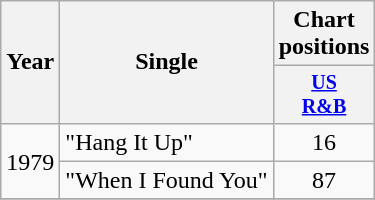<table class="wikitable" style="text-align:center;">
<tr>
<th rowspan="2">Year</th>
<th rowspan="2">Single</th>
<th colspan="1">Chart positions</th>
</tr>
<tr style="font-size:smaller;">
<th width="40"><a href='#'>US<br>R&B</a></th>
</tr>
<tr>
<td rowspan="2">1979</td>
<td align="left">"Hang It Up"</td>
<td>16</td>
</tr>
<tr>
<td align="left">"When I Found You"</td>
<td>87</td>
</tr>
<tr>
</tr>
</table>
